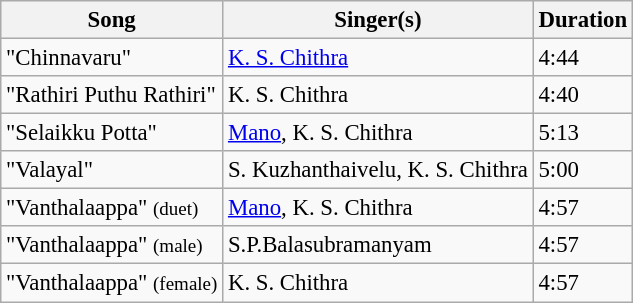<table class="wikitable" style="font-size:95%;">
<tr>
<th>Song</th>
<th>Singer(s)</th>
<th>Duration</th>
</tr>
<tr>
<td>"Chinnavaru"</td>
<td><a href='#'>K. S. Chithra</a></td>
<td>4:44</td>
</tr>
<tr>
<td>"Rathiri Puthu Rathiri"</td>
<td>K. S. Chithra</td>
<td>4:40</td>
</tr>
<tr>
<td>"Selaikku Potta"</td>
<td><a href='#'>Mano</a>, K. S. Chithra</td>
<td>5:13</td>
</tr>
<tr>
<td>"Valayal"</td>
<td>S. Kuzhanthaivelu, K. S. Chithra</td>
<td>5:00</td>
</tr>
<tr>
<td>"Vanthalaappa" <small>(duet)</small></td>
<td><a href='#'>Mano</a>, K. S. Chithra</td>
<td>4:57</td>
</tr>
<tr>
<td>"Vanthalaappa" <small>(male)</small></td>
<td>S.P.Balasubramanyam</td>
<td>4:57</td>
</tr>
<tr>
<td>"Vanthalaappa" <small>(female)</small></td>
<td>K. S. Chithra</td>
<td>4:57</td>
</tr>
</table>
